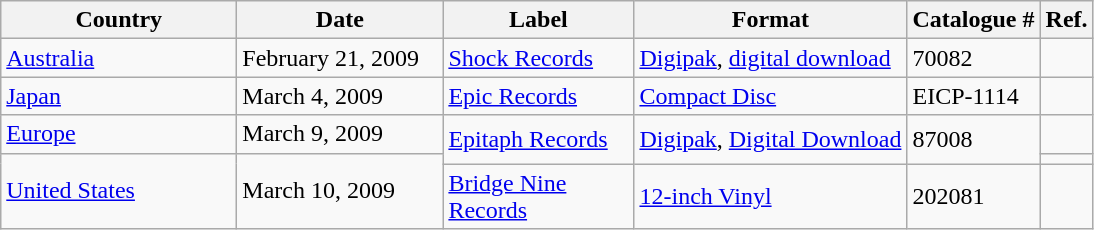<table class="wikitable">
<tr>
<th style="width:150px;">Country</th>
<th style="width:130px;">Date</th>
<th style="width:120px;">Label</th>
<th>Format</th>
<th>Catalogue #</th>
<th>Ref.</th>
</tr>
<tr>
<td> <a href='#'>Australia</a></td>
<td>February 21, 2009</td>
<td><a href='#'>Shock Records</a></td>
<td><a href='#'>Digipak</a>, <a href='#'>digital download</a></td>
<td>70082</td>
<td></td>
</tr>
<tr>
<td> <a href='#'>Japan</a></td>
<td>March 4, 2009</td>
<td><a href='#'>Epic Records</a></td>
<td><a href='#'>Compact Disc</a></td>
<td>EICP-1114</td>
<td></td>
</tr>
<tr>
<td> <a href='#'>Europe</a></td>
<td>March 9, 2009</td>
<td rowspan="2"><a href='#'>Epitaph Records</a></td>
<td rowspan="2"><a href='#'>Digipak</a>, <a href='#'>Digital Download</a></td>
<td rowspan="2">87008</td>
<td></td>
</tr>
<tr>
<td rowspan="2"> <a href='#'>United States</a></td>
<td rowspan="2">March 10, 2009</td>
<td></td>
</tr>
<tr>
<td><a href='#'>Bridge Nine Records</a></td>
<td><a href='#'>12-inch Vinyl</a></td>
<td>202081</td>
<td></td>
</tr>
</table>
